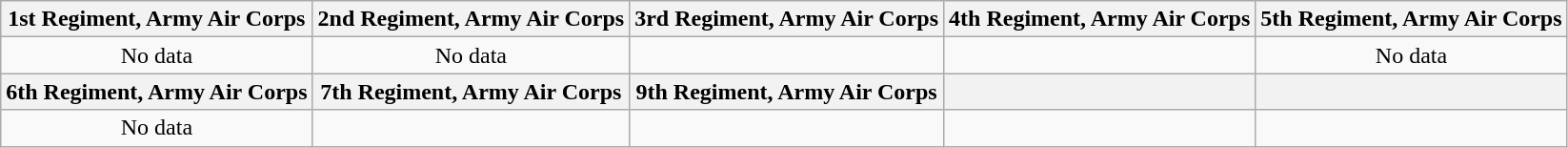<table class="wikitable" style="text-align:center;">
<tr>
<th>1st Regiment, Army Air Corps</th>
<th>2nd Regiment, Army Air Corps</th>
<th>3rd Regiment, Army Air Corps</th>
<th>4th Regiment, Army Air Corps</th>
<th>5th Regiment, Army Air Corps</th>
</tr>
<tr>
<td>No data</td>
<td>No data</td>
<td></td>
<td></td>
<td>No data</td>
</tr>
<tr>
<th>6th Regiment, Army Air Corps</th>
<th>7th Regiment, Army Air Corps</th>
<th>9th Regiment, Army Air Corps</th>
<th></th>
<th></th>
</tr>
<tr>
<td>No data</td>
<td></td>
<td></td>
<td></td>
<td></td>
</tr>
</table>
